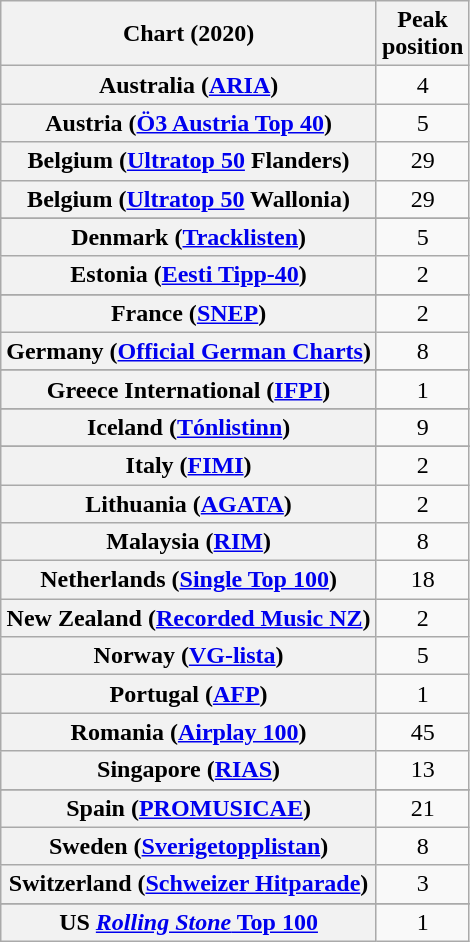<table class="wikitable sortable plainrowheaders" style="text-align:center">
<tr>
<th scope="col">Chart (2020)</th>
<th scope="col">Peak<br>position</th>
</tr>
<tr>
<th scope="row">Australia (<a href='#'>ARIA</a>)</th>
<td>4</td>
</tr>
<tr>
<th scope="row">Austria (<a href='#'>Ö3 Austria Top 40</a>)</th>
<td>5</td>
</tr>
<tr>
<th scope="row">Belgium (<a href='#'>Ultratop 50</a> Flanders)</th>
<td>29</td>
</tr>
<tr>
<th scope="row">Belgium (<a href='#'>Ultratop 50</a> Wallonia)</th>
<td>29</td>
</tr>
<tr>
</tr>
<tr>
</tr>
<tr>
<th scope="row">Denmark (<a href='#'>Tracklisten</a>)</th>
<td>5</td>
</tr>
<tr>
<th scope="row">Estonia (<a href='#'>Eesti Tipp-40</a>)</th>
<td>2</td>
</tr>
<tr>
</tr>
<tr>
<th scope="row">France (<a href='#'>SNEP</a>)</th>
<td>2</td>
</tr>
<tr>
<th scope="row">Germany (<a href='#'>Official German Charts</a>)</th>
<td>8</td>
</tr>
<tr>
</tr>
<tr>
<th scope="row">Greece International (<a href='#'>IFPI</a>)</th>
<td>1</td>
</tr>
<tr>
</tr>
<tr>
</tr>
<tr>
<th scope="row">Iceland (<a href='#'>Tónlistinn</a>)</th>
<td>9</td>
</tr>
<tr>
</tr>
<tr>
<th scope="row">Italy (<a href='#'>FIMI</a>)</th>
<td>2</td>
</tr>
<tr>
<th scope="row">Lithuania (<a href='#'>AGATA</a>)</th>
<td>2</td>
</tr>
<tr>
<th scope="row">Malaysia (<a href='#'>RIM</a>)</th>
<td>8</td>
</tr>
<tr>
<th scope="row">Netherlands (<a href='#'>Single Top 100</a>)</th>
<td>18</td>
</tr>
<tr>
<th scope="row">New Zealand (<a href='#'>Recorded Music NZ</a>)</th>
<td>2</td>
</tr>
<tr>
<th scope="row">Norway (<a href='#'>VG-lista</a>)</th>
<td>5</td>
</tr>
<tr>
<th scope="row">Portugal (<a href='#'>AFP</a>)</th>
<td>1</td>
</tr>
<tr>
<th scope="row">Romania (<a href='#'>Airplay 100</a>)</th>
<td>45</td>
</tr>
<tr>
<th scope="row">Singapore (<a href='#'>RIAS</a>)</th>
<td>13</td>
</tr>
<tr>
</tr>
<tr>
<th scope="row">Spain (<a href='#'>PROMUSICAE</a>)</th>
<td>21</td>
</tr>
<tr>
<th scope="row">Sweden (<a href='#'>Sverigetopplistan</a>)</th>
<td>8</td>
</tr>
<tr>
<th scope="row">Switzerland (<a href='#'>Schweizer Hitparade</a>)</th>
<td>3</td>
</tr>
<tr>
</tr>
<tr>
</tr>
<tr>
</tr>
<tr>
</tr>
<tr>
</tr>
<tr>
<th scope="row">US <a href='#'><em>Rolling Stone</em> Top 100</a></th>
<td>1</td>
</tr>
</table>
